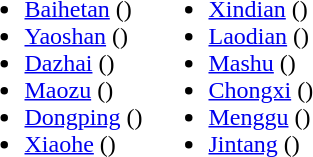<table>
<tr>
<td valign="top"><br><ul><li><a href='#'>Baihetan</a> ()</li><li><a href='#'>Yaoshan</a> ()</li><li><a href='#'>Dazhai</a> ()</li><li><a href='#'>Maozu</a> ()</li><li><a href='#'>Dongping</a> ()</li><li><a href='#'>Xiaohe</a> ()</li></ul></td>
<td valign="top"><br><ul><li><a href='#'>Xindian</a> ()</li><li><a href='#'>Laodian</a> ()</li><li><a href='#'>Mashu</a> ()</li><li><a href='#'>Chongxi</a> ()</li><li><a href='#'>Menggu</a> ()</li><li><a href='#'>Jintang</a> ()</li></ul></td>
</tr>
</table>
